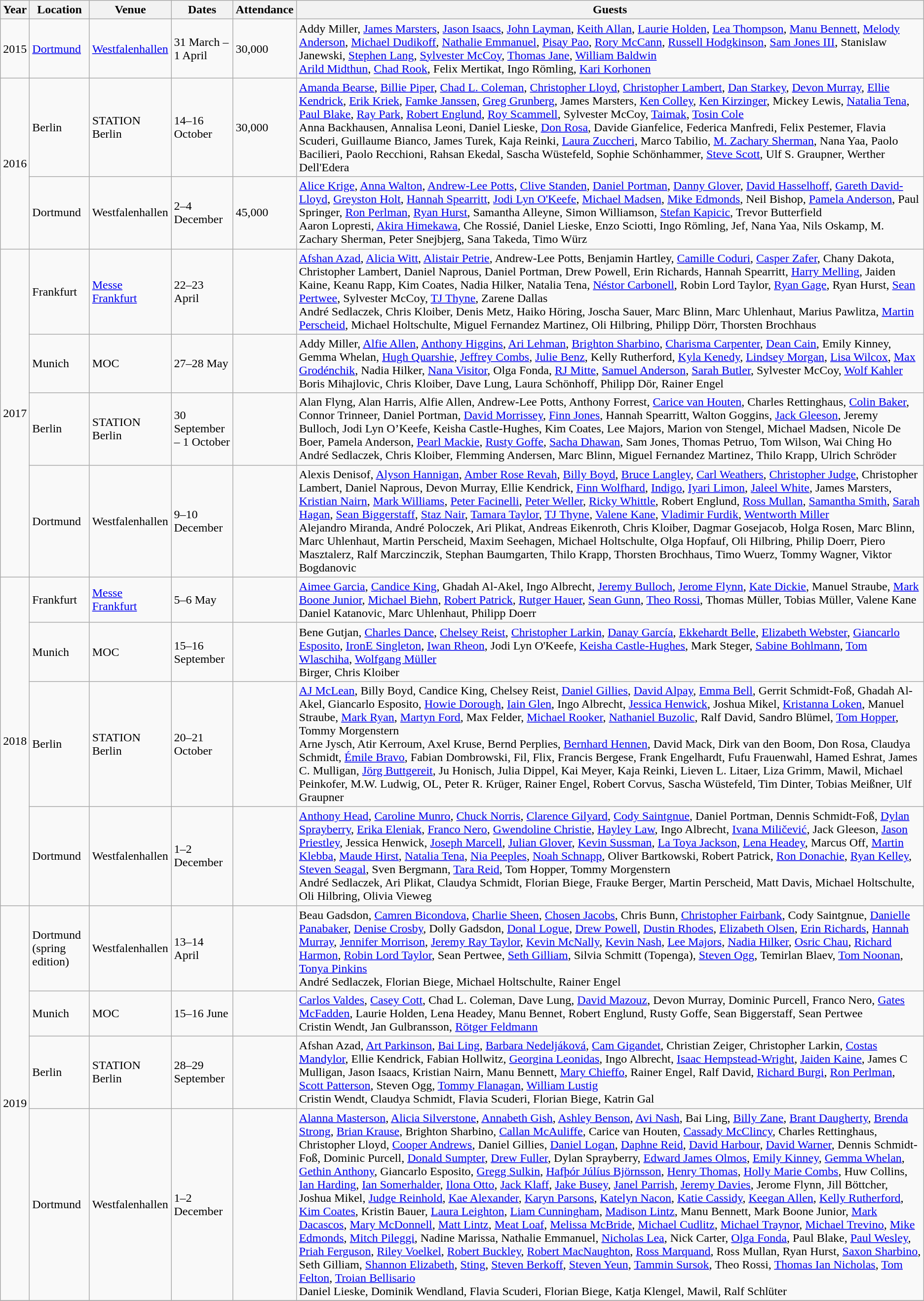<table class="wikitable sortable">
<tr>
<th>Year</th>
<th>Location</th>
<th>Venue</th>
<th>Dates</th>
<th>Attendance</th>
<th>Guests</th>
</tr>
<tr>
<td>2015</td>
<td><a href='#'>Dortmund</a></td>
<td><a href='#'>Westfalenhallen</a></td>
<td>31 March – 1 April</td>
<td>30,000</td>
<td>Addy Miller, <a href='#'>James Marsters</a>, <a href='#'>Jason Isaacs</a>, <a href='#'>John Layman</a>, <a href='#'>Keith Allan</a>, <a href='#'>Laurie Holden</a>, <a href='#'>Lea Thompson</a>, <a href='#'>Manu Bennett</a>, <a href='#'>Melody Anderson</a>, <a href='#'>Michael Dudikoff</a>, <a href='#'>Nathalie Emmanuel</a>, <a href='#'>Pisay Pao</a>, <a href='#'>Rory McCann</a>, <a href='#'>Russell Hodgkinson</a>, <a href='#'>Sam Jones III</a>, Stanislaw Janewski, <a href='#'>Stephen Lang</a>, <a href='#'>Sylvester McCoy</a>, <a href='#'>Thomas Jane</a>, <a href='#'>William Baldwin</a><br><a href='#'>Arild Midthun</a>, <a href='#'>Chad Rook</a>, Felix Mertikat, Ingo Römling, <a href='#'>Kari Korhonen</a></td>
</tr>
<tr>
<td rowspan=2>2016</td>
<td>Berlin</td>
<td>STATION Berlin</td>
<td>14–16 October</td>
<td>30,000</td>
<td><a href='#'>Amanda Bearse</a>, <a href='#'>Billie Piper</a>, <a href='#'>Chad L. Coleman</a>, <a href='#'>Christopher Lloyd</a>, <a href='#'>Christopher Lambert</a>, <a href='#'>Dan Starkey</a>, <a href='#'>Devon Murray</a>, <a href='#'>Ellie Kendrick</a>, <a href='#'>Erik Kriek</a>, <a href='#'>Famke Janssen</a>, <a href='#'>Greg Grunberg</a>, James Marsters, <a href='#'>Ken Colley</a>, <a href='#'>Ken Kirzinger</a>, Mickey Lewis, <a href='#'>Natalia Tena</a>, <a href='#'>Paul Blake</a>, <a href='#'>Ray Park</a>, <a href='#'>Robert Englund</a>, <a href='#'>Roy Scammell</a>, Sylvester McCoy, <a href='#'>Taimak</a>, <a href='#'>Tosin Cole</a><br>Anna Backhausen, Annalisa Leoni, Daniel Lieske, <a href='#'>Don Rosa</a>, Davide Gianfelice, Federica Manfredi, Felix Pestemer, Flavia Scuderi, Guillaume Bianco, James Turek, Kaja Reinki, <a href='#'>Laura Zuccheri</a>, Marco Tabilio, <a href='#'>M. Zachary Sherman</a>, Nana Yaa, Paolo Bacilieri, Paolo Recchioni, Rahsan Ekedal, Sascha Wüstefeld, Sophie Schönhammer, <a href='#'>Steve Scott</a>, Ulf S. Graupner, Werther Dell'Edera</td>
</tr>
<tr>
<td>Dortmund</td>
<td>Westfalenhallen</td>
<td>2–4 December</td>
<td>45,000</td>
<td><a href='#'>Alice Krige</a>, <a href='#'>Anna Walton</a>, <a href='#'>Andrew-Lee Potts</a>, <a href='#'>Clive Standen</a>, <a href='#'>Daniel Portman</a>, <a href='#'>Danny Glover</a>, <a href='#'>David Hasselhoff</a>, <a href='#'>Gareth David-Lloyd</a>, <a href='#'>Greyston Holt</a>, <a href='#'>Hannah Spearritt</a>, <a href='#'>Jodi Lyn O'Keefe</a>, <a href='#'>Michael Madsen</a>, <a href='#'>Mike Edmonds</a>, Neil Bishop, <a href='#'>Pamela Anderson</a>, Paul Springer, <a href='#'>Ron Perlman</a>, <a href='#'>Ryan Hurst</a>, Samantha Alleyne, Simon Williamson, <a href='#'>Stefan Kapicic</a>, Trevor Butterfield<br>Aaron Lopresti, <a href='#'>Akira Himekawa</a>, Che Rossié, Daniel Lieske, Enzo Sciotti, Ingo Römling, Jef, Nana Yaa, Nils Oskamp, M. Zachary Sherman, Peter Snejbjerg, Sana Takeda, Timo Würz</td>
</tr>
<tr>
<td rowspan=4>2017</td>
<td>Frankfurt</td>
<td><a href='#'>Messe Frankfurt</a></td>
<td>22–23 April</td>
<td></td>
<td><a href='#'>Afshan Azad</a>, <a href='#'>Alicia Witt</a>, <a href='#'>Alistair Petrie</a>, Andrew-Lee Potts, Benjamin Hartley, <a href='#'>Camille Coduri</a>, <a href='#'>Casper Zafer</a>, Chany Dakota, Christopher Lambert, Daniel Naprous, Daniel Portman, Drew Powell, Erin Richards, Hannah Spearritt, <a href='#'>Harry Melling</a>, Jaiden Kaine, Keanu Rapp, Kim Coates, Nadia Hilker, Natalia Tena, <a href='#'>Néstor Carbonell</a>, Robin Lord Taylor, <a href='#'>Ryan Gage</a>, Ryan Hurst, <a href='#'>Sean Pertwee</a>, Sylvester McCoy, <a href='#'>TJ Thyne</a>, Zarene Dallas<br>André Sedlaczek, Chris Kloiber, Denis Metz, Haiko Höring, Joscha Sauer, Marc Blinn, Marc Uhlenhaut, Marius Pawlitza, <a href='#'>Martin Perscheid</a>, Michael Holtschulte, Miguel Fernandez Martinez, Oli Hilbring, Philipp Dörr, Thorsten Brochhaus</td>
</tr>
<tr>
<td>Munich</td>
<td>MOC</td>
<td>27–28 May</td>
<td></td>
<td>Addy Miller, <a href='#'>Alfie Allen</a>, <a href='#'>Anthony Higgins</a>, <a href='#'>Ari Lehman</a>, <a href='#'>Brighton Sharbino</a>, <a href='#'>Charisma Carpenter</a>, <a href='#'>Dean Cain</a>, Emily Kinney, Gemma Whelan, <a href='#'>Hugh Quarshie</a>, <a href='#'>Jeffrey Combs</a>, <a href='#'>Julie Benz</a>, Kelly Rutherford, <a href='#'>Kyla Kenedy</a>, <a href='#'>Lindsey Morgan</a>, <a href='#'>Lisa Wilcox</a>, <a href='#'>Max Grodénchik</a>, Nadia Hilker, <a href='#'>Nana Visitor</a>, Olga Fonda, <a href='#'>RJ Mitte</a>, <a href='#'>Samuel Anderson</a>, <a href='#'>Sarah Butler</a>, Sylvester McCoy, <a href='#'>Wolf Kahler</a><br>Boris Mihajlovic, Chris Kloiber, Dave Lung, Laura Schönhoff, Philipp Dör, Rainer Engel</td>
</tr>
<tr>
<td>Berlin</td>
<td>STATION Berlin</td>
<td>30 September – 1 October</td>
<td></td>
<td>Alan Flyng, Alan Harris, Alfie Allen, Andrew-Lee Potts, Anthony Forrest, <a href='#'>Carice van Houten</a>, Charles Rettinghaus, <a href='#'>Colin Baker</a>, Connor Trinneer, Daniel Portman, <a href='#'>David Morrissey</a>, <a href='#'>Finn Jones</a>, Hannah Spearritt, Walton Goggins, <a href='#'>Jack Gleeson</a>, Jeremy Bulloch, Jodi Lyn O’Keefe, Keisha Castle-Hughes, Kim Coates, Lee Majors, Marion von Stengel, Michael Madsen, Nicole De Boer, Pamela Anderson, <a href='#'>Pearl Mackie</a>, <a href='#'>Rusty Goffe</a>, <a href='#'>Sacha Dhawan</a>, Sam Jones, Thomas Petruo, Tom Wilson, Wai Ching Ho<br>André Sedlaczek, Chris Kloiber, Flemming Andersen, Marc Blinn, Miguel Fernandez Martinez, Thilo Krapp, Ulrich Schröder</td>
</tr>
<tr>
<td>Dortmund</td>
<td>Westfalenhallen</td>
<td>9–10 December</td>
<td></td>
<td>Alexis Denisof, <a href='#'>Alyson Hannigan</a>, <a href='#'>Amber Rose Revah</a>, <a href='#'>Billy Boyd</a>, <a href='#'>Bruce Langley</a>, <a href='#'>Carl Weathers</a>, <a href='#'>Christopher Judge</a>, Christopher Lambert, Daniel Naprous, Devon Murray, Ellie Kendrick, <a href='#'>Finn Wolfhard</a>, <a href='#'>Indigo</a>, <a href='#'>Iyari Limon</a>, <a href='#'>Jaleel White</a>, James Marsters, <a href='#'>Kristian Nairn</a>, <a href='#'>Mark Williams</a>, <a href='#'>Peter Facinelli</a>, <a href='#'>Peter Weller</a>, <a href='#'>Ricky Whittle</a>, Robert Englund, <a href='#'>Ross Mullan</a>, <a href='#'>Samantha Smith</a>, <a href='#'>Sarah Hagan</a>, <a href='#'>Sean Biggerstaff</a>, <a href='#'>Staz Nair</a>, <a href='#'>Tamara Taylor</a>, <a href='#'>TJ Thyne</a>, <a href='#'>Valene Kane</a>, <a href='#'>Vladimir Furdik</a>, <a href='#'>Wentworth Miller</a><br>Alejandro Miranda, André Poloczek, Ari Plikat, Andreas Eikenroth, Chris Kloiber, Dagmar Gosejacob, Holga Rosen, Marc Blinn, Marc Uhlenhaut, Martin Perscheid, Maxim Seehagen, Michael Holtschulte, Olga Hopfauf, Oli Hilbring, Philip Doerr, Piero Masztalerz, Ralf Marczinczik, Stephan Baumgarten, Thilo Krapp, Thorsten Brochhaus, Timo Wuerz, Tommy Wagner, Viktor Bogdanovic</td>
</tr>
<tr>
<td rowspan=4>2018</td>
<td>Frankfurt</td>
<td><a href='#'>Messe Frankfurt</a></td>
<td>5–6 May</td>
<td></td>
<td><a href='#'>Aimee Garcia</a>, <a href='#'>Candice King</a>, Ghadah Al-Akel, Ingo Albrecht, <a href='#'>Jeremy Bulloch</a>, <a href='#'>Jerome Flynn</a>, <a href='#'>Kate Dickie</a>, Manuel Straube, <a href='#'>Mark Boone Junior</a>, <a href='#'>Michael Biehn</a>, <a href='#'>Robert Patrick</a>, <a href='#'>Rutger Hauer</a>, <a href='#'>Sean Gunn</a>, <a href='#'>Theo Rossi</a>, Thomas Müller, Tobias Müller, Valene Kane<br>Daniel Katanovic, Marc Uhlenhaut, Philipp Doerr</td>
</tr>
<tr>
<td>Munich</td>
<td>MOC</td>
<td>15–16 September</td>
<td></td>
<td>Bene Gutjan, <a href='#'>Charles Dance</a>, <a href='#'>Chelsey Reist</a>, <a href='#'>Christopher Larkin</a>, <a href='#'>Danay García</a>, <a href='#'>Ekkehardt Belle</a>, <a href='#'>Elizabeth Webster</a>, <a href='#'>Giancarlo Esposito</a>, <a href='#'>IronE Singleton</a>, <a href='#'>Iwan Rheon</a>, Jodi Lyn O'Keefe, <a href='#'>Keisha Castle-Hughes</a>, Mark Steger, <a href='#'>Sabine Bohlmann</a>, <a href='#'>Tom Wlaschiha</a>, <a href='#'>Wolfgang Müller</a><br>Birger, Chris Kloiber</td>
</tr>
<tr>
<td>Berlin</td>
<td>STATION Berlin</td>
<td>20–21 October</td>
<td></td>
<td><a href='#'>AJ McLean</a>, Billy Boyd, Candice King, Chelsey Reist, <a href='#'>Daniel Gillies</a>, <a href='#'>David Alpay</a>, <a href='#'>Emma Bell</a>, Gerrit Schmidt-Foß, Ghadah Al-Akel, Giancarlo Esposito, <a href='#'>Howie Dorough</a>, <a href='#'>Iain Glen</a>, Ingo Albrecht, <a href='#'>Jessica Henwick</a>, Joshua Mikel, <a href='#'>Kristanna Loken</a>, Manuel Straube, <a href='#'>Mark Ryan</a>, <a href='#'>Martyn Ford</a>, Max Felder, <a href='#'>Michael Rooker</a>, <a href='#'>Nathaniel Buzolic</a>, Ralf David, Sandro Blümel, <a href='#'>Tom Hopper</a>, Tommy Morgenstern<br>Arne Jysch, Atir Kerroum, Axel Kruse, Bernd Perplies, <a href='#'>Bernhard Hennen</a>, David Mack, Dirk van den Boom, Don Rosa, Claudya Schmidt, <a href='#'>Émile Bravo</a>, Fabian Dombrowski, Fil, Flix, Francis Bergese, Frank Engelhardt, Fufu Frauenwahl, Hamed Eshrat, James C. Mulligan, <a href='#'>Jörg Buttgereit</a>, Ju Honisch, Julia Dippel, Kai Meyer, Kaja Reinki, Lieven L. Litaer, Liza Grimm, Mawil, Michael Peinkofer, M.W. Ludwig, OL, Peter R. Krüger, Rainer Engel, Robert Corvus, Sascha Wüstefeld, Tim Dinter, Tobias Meißner, Ulf Graupner</td>
</tr>
<tr>
<td>Dortmund</td>
<td>Westfalenhallen</td>
<td>1–2 December</td>
<td></td>
<td><a href='#'>Anthony Head</a>, <a href='#'>Caroline Munro</a>, <a href='#'>Chuck Norris</a>, <a href='#'>Clarence Gilyard</a>, <a href='#'>Cody Saintgnue</a>, Daniel Portman, Dennis Schmidt-Foß, <a href='#'>Dylan Sprayberry</a>, <a href='#'>Erika Eleniak</a>, <a href='#'>Franco Nero</a>, <a href='#'>Gwendoline Christie</a>, <a href='#'>Hayley Law</a>, Ingo Albrecht, <a href='#'>Ivana Miličević</a>, Jack Gleeson, <a href='#'>Jason Priestley</a>, Jessica Henwick, <a href='#'>Joseph Marcell</a>, <a href='#'>Julian Glover</a>, <a href='#'>Kevin Sussman</a>, <a href='#'>La Toya Jackson</a>, <a href='#'>Lena Headey</a>, Marcus Off, <a href='#'>Martin Klebba</a>, <a href='#'>Maude Hirst</a>, <a href='#'>Natalia Tena</a>, <a href='#'>Nia Peeples</a>, <a href='#'>Noah Schnapp</a>, Oliver Bartkowski, Robert Patrick, <a href='#'>Ron Donachie</a>, <a href='#'>Ryan Kelley</a>, <a href='#'>Steven Seagal</a>, Sven Bergmann, <a href='#'>Tara Reid</a>, Tom Hopper, Tommy Morgenstern<br>André Sedlaczek, Ari Plikat, Claudya Schmidt, Florian Biege, Frauke Berger, Martin Perscheid, Matt Davis, Michael Holtschulte, Oli Hilbring, Olivia Vieweg</td>
</tr>
<tr>
<td rowspan=4>2019</td>
<td>Dortmund (spring edition)</td>
<td>Westfalenhallen</td>
<td>13–14 April</td>
<td></td>
<td>Beau Gadsdon, <a href='#'>Camren Bicondova</a>, <a href='#'>Charlie Sheen</a>, <a href='#'>Chosen Jacobs</a>, Chris Bunn, <a href='#'>Christopher Fairbank</a>, Cody Saintgnue, <a href='#'>Danielle Panabaker</a>, <a href='#'>Denise Crosby</a>, Dolly Gadsdon, <a href='#'>Donal Logue</a>, <a href='#'>Drew Powell</a>, <a href='#'>Dustin Rhodes</a>, <a href='#'>Elizabeth Olsen</a>, <a href='#'>Erin Richards</a>, <a href='#'>Hannah Murray</a>, <a href='#'>Jennifer Morrison</a>, <a href='#'>Jeremy Ray Taylor</a>, <a href='#'>Kevin McNally</a>, <a href='#'>Kevin Nash</a>, <a href='#'>Lee Majors</a>, <a href='#'>Nadia Hilker</a>, <a href='#'>Osric Chau</a>, <a href='#'>Richard Harmon</a>, <a href='#'>Robin Lord Taylor</a>, Sean Pertwee, <a href='#'>Seth Gilliam</a>, Silvia Schmitt (Topenga), <a href='#'>Steven Ogg</a>, Temirlan Blaev, <a href='#'>Tom Noonan</a>, <a href='#'>Tonya Pinkins</a><br>André Sedlaczek, Florian Biege, Michael Holtschulte, Rainer Engel</td>
</tr>
<tr>
<td>Munich</td>
<td>MOC</td>
<td>15–16 June</td>
<td></td>
<td><a href='#'>Carlos Valdes</a>, <a href='#'>Casey Cott</a>, Chad L. Coleman, Dave Lung, <a href='#'>David Mazouz</a>, Devon Murray, Dominic Purcell, Franco Nero, <a href='#'>Gates McFadden</a>, Laurie Holden, Lena Headey, Manu Bennet, Robert Englund, Rusty Goffe, Sean Biggerstaff, Sean Pertwee<br>Cristin Wendt, Jan Gulbransson, <a href='#'>Rötger Feldmann</a></td>
</tr>
<tr>
<td>Berlin</td>
<td>STATION Berlin</td>
<td>28–29 September</td>
<td></td>
<td>Afshan Azad, <a href='#'>Art Parkinson</a>, <a href='#'>Bai Ling</a>, <a href='#'>Barbara Nedeljáková</a>, <a href='#'>Cam Gigandet</a>, Christian Zeiger, Christopher Larkin, <a href='#'>Costas Mandylor</a>, Ellie Kendrick, Fabian Hollwitz, <a href='#'>Georgina Leonidas</a>, Ingo Albrecht, <a href='#'>Isaac Hempstead-Wright</a>, <a href='#'>Jaiden Kaine</a>, James C Mulligan, Jason Isaacs, Kristian Nairn, Manu Bennett, <a href='#'>Mary Chieffo</a>, Rainer Engel, Ralf David, <a href='#'>Richard Burgi</a>, <a href='#'>Ron Perlman</a>, <a href='#'>Scott Patterson</a>, Steven Ogg, <a href='#'>Tommy Flanagan</a>, <a href='#'>William Lustig</a><br>Cristin Wendt, Claudya Schmidt, Flavia Scuderi, Florian Biege, Katrin Gal</td>
</tr>
<tr>
<td>Dortmund</td>
<td>Westfalenhallen</td>
<td>1–2 December</td>
<td></td>
<td><a href='#'>Alanna Masterson</a>, <a href='#'>Alicia Silverstone</a>, <a href='#'>Annabeth Gish</a>, <a href='#'>Ashley Benson</a>, <a href='#'>Avi Nash</a>, Bai Ling, <a href='#'>Billy Zane</a>, <a href='#'>Brant Daugherty</a>, <a href='#'>Brenda Strong</a>, <a href='#'>Brian Krause</a>, Brighton Sharbino, <a href='#'>Callan McAuliffe</a>, Carice van Houten, <a href='#'>Cassady McClincy</a>, Charles Rettinghaus, Christopher Lloyd, <a href='#'>Cooper Andrews</a>, Daniel Gillies, <a href='#'>Daniel Logan</a>, <a href='#'>Daphne Reid</a>, <a href='#'>David Harbour</a>, <a href='#'>David Warner</a>, Dennis Schmidt-Foß, Dominic Purcell, <a href='#'>Donald Sumpter</a>, <a href='#'>Drew Fuller</a>, Dylan Sprayberry, <a href='#'>Edward James Olmos</a>, <a href='#'>Emily Kinney</a>, <a href='#'>Gemma Whelan</a>, <a href='#'>Gethin Anthony</a>, Giancarlo Esposito, <a href='#'>Gregg Sulkin</a>, <a href='#'>Hafþór Júlíus Björnsson</a>, <a href='#'>Henry Thomas</a>, <a href='#'>Holly Marie Combs</a>, Huw Collins, <a href='#'>Ian Harding</a>, <a href='#'>Ian Somerhalder</a>, <a href='#'>Ilona Otto</a>, <a href='#'>Jack Klaff</a>, <a href='#'>Jake Busey</a>, <a href='#'>Janel Parrish</a>, <a href='#'>Jeremy Davies</a>, Jerome Flynn, Jill Böttcher, Joshua Mikel, <a href='#'>Judge Reinhold</a>, <a href='#'>Kae Alexander</a>, <a href='#'>Karyn Parsons</a>, <a href='#'>Katelyn Nacon</a>, <a href='#'>Katie Cassidy</a>, <a href='#'>Keegan Allen</a>, <a href='#'>Kelly Rutherford</a>, <a href='#'>Kim Coates</a>, Kristin Bauer, <a href='#'>Laura Leighton</a>, <a href='#'>Liam Cunningham</a>, <a href='#'>Madison Lintz</a>, Manu Bennett, Mark Boone Junior, <a href='#'>Mark Dacascos</a>, <a href='#'>Mary McDonnell</a>, <a href='#'>Matt Lintz</a>, <a href='#'>Meat Loaf</a>, <a href='#'>Melissa McBride</a>, <a href='#'>Michael Cudlitz</a>, <a href='#'>Michael Traynor</a>, <a href='#'>Michael Trevino</a>, <a href='#'>Mike Edmonds</a>, <a href='#'>Mitch Pileggi</a>, Nadine Marissa, Nathalie Emmanuel, <a href='#'>Nicholas Lea</a>, Nick Carter, <a href='#'>Olga Fonda</a>, Paul Blake, <a href='#'>Paul Wesley</a>, <a href='#'>Priah Ferguson</a>, <a href='#'>Riley Voelkel</a>, <a href='#'>Robert Buckley</a>, <a href='#'>Robert MacNaughton</a>, <a href='#'>Ross Marquand</a>, Ross Mullan, Ryan Hurst, <a href='#'>Saxon Sharbino</a>, Seth Gilliam, <a href='#'>Shannon Elizabeth</a>, <a href='#'>Sting</a>, <a href='#'>Steven Berkoff</a>, <a href='#'>Steven Yeun</a>, <a href='#'>Tammin Sursok</a>, Theo Rossi, <a href='#'>Thomas Ian Nicholas</a>, <a href='#'>Tom Felton</a>, <a href='#'>Troian Bellisario</a><br>Daniel Lieske, Dominik Wendland, Flavia Scuderi, Florian Biege, Katja Klengel, Mawil, Ralf Schlüter</td>
</tr>
<tr>
</tr>
</table>
